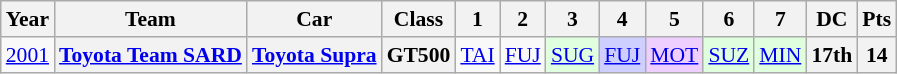<table class="wikitable" style="text-align:center; font-size:90%">
<tr>
<th>Year</th>
<th>Team</th>
<th>Car</th>
<th>Class</th>
<th>1</th>
<th>2</th>
<th>3</th>
<th>4</th>
<th>5</th>
<th>6</th>
<th>7</th>
<th>DC</th>
<th>Pts</th>
</tr>
<tr>
<td><a href='#'>2001</a></td>
<th><a href='#'>Toyota Team SARD</a></th>
<th><a href='#'>Toyota Supra</a></th>
<th>GT500</th>
<td><a href='#'>TAI</a></td>
<td><a href='#'>FUJ</a></td>
<td style="background:#DFFFDF;"><a href='#'>SUG</a><br></td>
<td style="background:#CFCFFF;"><a href='#'>FUJ</a><br></td>
<td style="background:#EFCFFF;"><a href='#'>MOT</a><br></td>
<td style="background:#DFFFDF;"><a href='#'>SUZ</a><br></td>
<td style="background:#DFFFDF;"><a href='#'>MIN</a><br></td>
<th>17th</th>
<th>14</th>
</tr>
</table>
